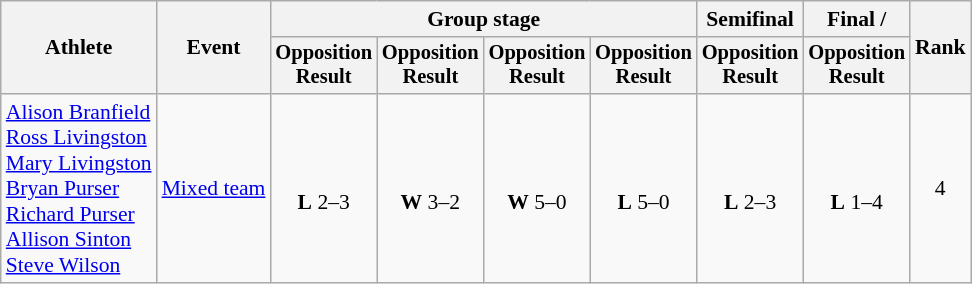<table class="wikitable" style="font-size:90%">
<tr>
<th rowspan="2">Athlete</th>
<th rowspan="2">Event</th>
<th colspan="4">Group stage</th>
<th>Semifinal</th>
<th>Final / </th>
<th rowspan="2">Rank</th>
</tr>
<tr style="font-size:95%">
<th>Opposition<br>Result</th>
<th>Opposition<br>Result</th>
<th>Opposition<br>Result</th>
<th>Opposition<br>Result</th>
<th>Opposition<br>Result</th>
<th>Opposition<br>Result</th>
</tr>
<tr align=center>
<td align=left><a href='#'>Alison Branfield</a><br><a href='#'>Ross Livingston</a><br><a href='#'>Mary Livingston</a><br><a href='#'>Bryan Purser</a><br><a href='#'>Richard Purser</a><br><a href='#'>Allison Sinton</a><br><a href='#'>Steve Wilson</a></td>
<td align=left><a href='#'>Mixed team</a></td>
<td><br><strong>L</strong> 2–3</td>
<td><br><strong>W</strong> 3–2</td>
<td><br><strong>W</strong> 5–0</td>
<td><br><strong>L</strong> 5–0</td>
<td><br><strong>L</strong> 2–3</td>
<td><br><strong>L</strong> 1–4</td>
<td>4</td>
</tr>
</table>
